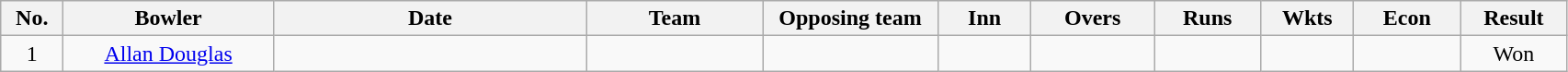<table class="wikitable sortable" style="font-size: 100%">
<tr align=center>
<th scope="col" width="38">No.</th>
<th scope="col" width="145">Bowler</th>
<th scope="col" width="220">Date</th>
<th scope="col" width="120">Team</th>
<th scope="col" width="120">Opposing team</th>
<th scope="col" width="60">Inn</th>
<th scope="col" width="82">Overs</th>
<th scope="col" width="70">Runs</th>
<th scope="col" width="60">Wkts</th>
<th scope="col" width="70">Econ</th>
<th scope="col" width="70">Result</th>
</tr>
<tr align="center">
<td scope="row">1</td>
<td><a href='#'>Allan Douglas</a></td>
<td></td>
<td></td>
<td></td>
<td></td>
<td></td>
<td></td>
<td></td>
<td></td>
<td>Won </td>
</tr>
</table>
